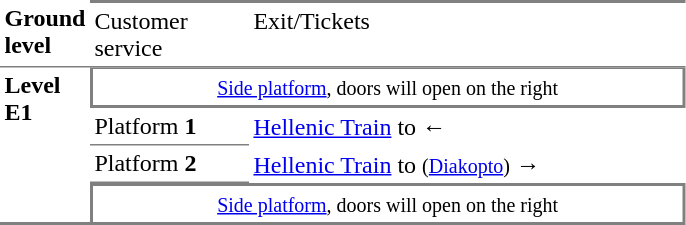<table table border=0 cellspacing=0 cellpadding=3>
<tr>
<td style="border-bottom:solid 1px gray;" width=50 valign=top><strong>Ground level</strong></td>
<td style="border-top:solid 2px gray;border-bottom:solid 1px gray;" width=100 valign=top>Customer service</td>
<td style="border-top:solid 2px gray;border-bottom:solid 1px gray;" width=285 valign=top>Exit/Tickets</td>
</tr>
<tr>
<td style="border-bottom:solid 2px gray;" rowspan=5 valign=top><strong>Level<br>Ε1</strong></td>
<td style="border-top:solid 1px gray;border-right:solid 2px gray;border-left:solid 2px gray;border-bottom:solid 2px gray;text-align:center;" colspan=2><small><a href='#'>Side platform</a>, doors will open on the right</small></td>
</tr>
<tr>
<td style="border-bottom:solid 1px gray;">Platform <strong>1</strong></td>
<td><a href='#'>Hellenic Train</a> to  ←</td>
</tr>
<tr>
<td style="border-bottom:solid 1px gray;">Platform <strong>2</strong></td>
<td><a href='#'>Hellenic Train</a> to  <small>(<a href='#'>Diakopto</a>)</small> →</td>
</tr>
<tr>
<td style="border-top:solid 2px gray;border-right:solid 2px gray;border-left:solid 2px gray;border-bottom:solid 2px gray;text-align:center;" colspan=2><small><a href='#'>Side platform</a>, doors will open on the right</small></td>
</tr>
</table>
